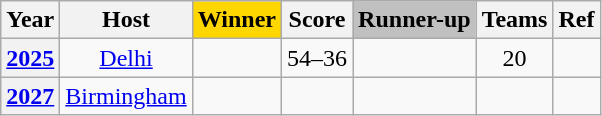<table class="wikitable" style="text-align: center;">
<tr>
<th>Year</th>
<th>Host</th>
<td bgcolor=gold><strong>Winner</strong></td>
<th>Score</th>
<td bgcolor=silver><strong>Runner-up</strong></td>
<th>Teams</th>
<th>Ref</th>
</tr>
<tr>
<th><a href='#'>2025</a></th>
<td> <a href='#'>Delhi</a></td>
<td></td>
<td>54–36<br><small></small></td>
<td></td>
<td>20</td>
<td></td>
</tr>
<tr>
<th><a href='#'>2027</a></th>
<td> <a href='#'>Birmingham</a></td>
<td></td>
<td></td>
<td></td>
<td></td>
<td></td>
</tr>
</table>
